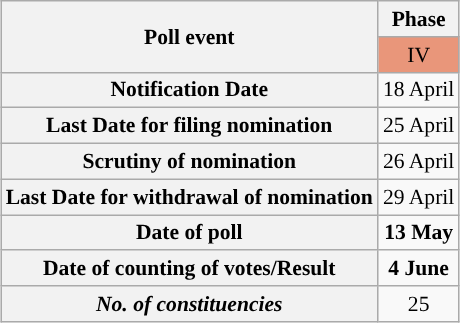<table class="wikitable" style="text-align:center;margin:auto;font-size:90%;">
<tr>
<th rowspan=2>Poll event</th>
<th>Phase</th>
</tr>
<tr>
<td bgcolor=#E9967A>IV</td>
</tr>
<tr>
<th>Notification Date</th>
<td>18 April</td>
</tr>
<tr>
<th>Last Date for filing nomination</th>
<td>25 April</td>
</tr>
<tr>
<th>Scrutiny of nomination</th>
<td>26 April</td>
</tr>
<tr>
<th>Last Date for withdrawal of nomination</th>
<td>29 April</td>
</tr>
<tr>
<th>Date of poll</th>
<td><strong>13 May</strong></td>
</tr>
<tr>
<th>Date of counting of votes/Result</th>
<td><strong>4 June</strong></td>
</tr>
<tr>
<th><strong><em>No. of constituencies</em></strong></th>
<td>25</td>
</tr>
</table>
